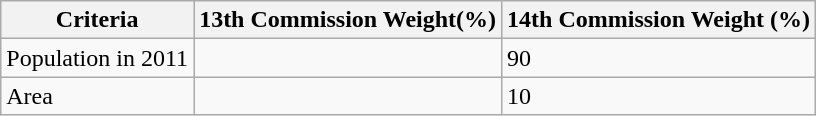<table class="wikitable">
<tr>
<th>Criteria</th>
<th>13th Commission Weight(%)</th>
<th>14th Commission Weight (%)</th>
</tr>
<tr>
<td>Population in 2011</td>
<td></td>
<td>90</td>
</tr>
<tr>
<td>Area</td>
<td></td>
<td>10</td>
</tr>
</table>
